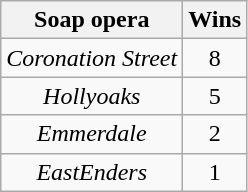<table class="wikitable" style="text-align: center;">
<tr>
<th scope="col">Soap opera</th>
<th scope="col">Wins</th>
</tr>
<tr>
<td><em>Coronation Street</em></td>
<td>8</td>
</tr>
<tr>
<td><em>Hollyoaks</em></td>
<td>5</td>
</tr>
<tr>
<td><em>Emmerdale</em></td>
<td>2</td>
</tr>
<tr>
<td><em>EastEnders</em></td>
<td>1</td>
</tr>
</table>
